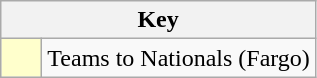<table class="wikitable" style="text-align: center;">
<tr>
<th colspan=2>Key</th>
</tr>
<tr>
<td style="background:#ffffcc; width:20px;"></td>
<td align=left>Teams to Nationals (Fargo)</td>
</tr>
</table>
